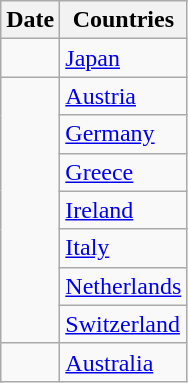<table class="wikitable">
<tr>
<th>Date</th>
<th>Countries</th>
</tr>
<tr>
<td></td>
<td><a href='#'>Japan</a></td>
</tr>
<tr>
<td rowspan="7"></td>
<td><a href='#'>Austria</a></td>
</tr>
<tr>
<td><a href='#'>Germany</a></td>
</tr>
<tr>
<td><a href='#'>Greece</a></td>
</tr>
<tr>
<td><a href='#'>Ireland</a></td>
</tr>
<tr>
<td><a href='#'>Italy</a></td>
</tr>
<tr>
<td><a href='#'>Netherlands</a></td>
</tr>
<tr>
<td><a href='#'>Switzerland</a></td>
</tr>
<tr>
<td></td>
<td><a href='#'>Australia</a></td>
</tr>
</table>
